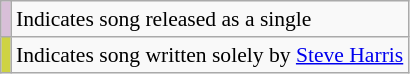<table class="wikitable" style="font-size:90%;">
<tr>
<td style="background-color:#D8BFD8"> </td>
<td>Indicates song released as a single</td>
</tr>
<tr>
<td style="background-color:#ced343"> </td>
<td>Indicates song written solely by <a href='#'>Steve Harris</a></td>
</tr>
</table>
